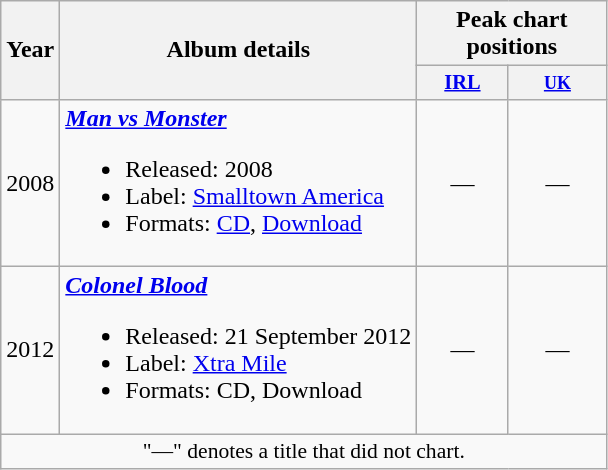<table class="wikitable" style=text-align:center;>
<tr>
<th rowspan="2">Year</th>
<th rowspan="2">Album details</th>
<th colspan="2">Peak chart positions</th>
</tr>
<tr>
<th style="width:4em;font-size:85%"><a href='#'>IRL</a></th>
<th style="width:5em;font-size:75%"><a href='#'>UK</a></th>
</tr>
<tr>
<td>2008</td>
<td align="left"><strong><em><a href='#'>Man vs Monster</a></em></strong><br><ul><li>Released: 2008</li><li>Label: <a href='#'>Smalltown America</a></li><li>Formats: <a href='#'>CD</a>, <a href='#'>Download</a></li></ul></td>
<td>—</td>
<td>—</td>
</tr>
<tr>
<td>2012</td>
<td align="left"><strong><em><a href='#'>Colonel Blood</a></em></strong><br><ul><li>Released: 21 September 2012</li><li>Label: <a href='#'>Xtra Mile</a></li><li>Formats: CD, Download</li></ul></td>
<td>—</td>
<td>—</td>
</tr>
<tr>
<td colspan="4" style="font-size:90%">"—" denotes a title that did not chart.</td>
</tr>
</table>
